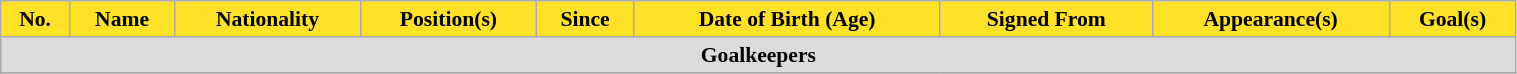<table class="wikitable" style="text-align: center; font-size:90%" width=80%>
<tr>
<th style="background: #ffe128; color:black" align=right>No.</th>
<th style="background: #ffe128; color:black" align=center>Name</th>
<th style="background: #ffe128; color:black" align=center>Nationality</th>
<th style="background: #ffe128; color:black" align=right>Position(s)</th>
<th style="background: #ffe128; color:black" align=center>Since</th>
<th style="background: #ffe128; color:black" align=center>Date of Birth (Age)</th>
<th style="background: #ffe128; color:black" align=center>Signed From</th>
<th style="background:#ffe128; color:black; text-align:center;">Appearance(s)</th>
<th style="background:#ffe128; color:black; text-align:center;">Goal(s)</th>
</tr>
<tr>
<th colspan=9 style="background: #DCDCDC" align=center>Goalkeepers</th>
</tr>
<tr>
</tr>
</table>
